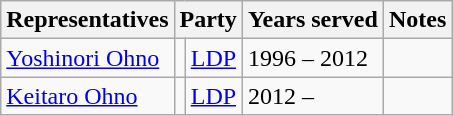<table class="wikitable">
<tr>
<th>Representatives</th>
<th colspan="2">Party</th>
<th>Years served</th>
<th>Notes</th>
</tr>
<tr>
<td><a href='#'>Yoshinori Ohno</a></td>
<td bgcolor=></td>
<td><a href='#'>LDP</a></td>
<td>1996 – 2012</td>
<td></td>
</tr>
<tr>
<td><a href='#'>Keitaro Ohno</a></td>
<td bgcolor=></td>
<td><a href='#'>LDP</a></td>
<td>2012 –</td>
<td></td>
</tr>
</table>
